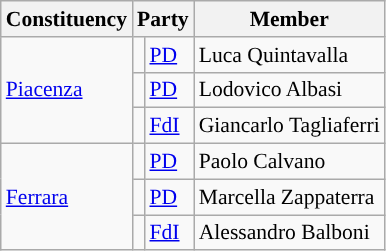<table class="wikitable" style="font-size:90%">
<tr>
<th>Constituency</th>
<th colspan=2>Party</th>
<th>Member</th>
</tr>
<tr>
<td rowspan="3"><a href='#'>Piacenza</a></td>
<td style="background:"></td>
<td><a href='#'>PD</a></td>
<td>Luca Quintavalla</td>
</tr>
<tr>
<td style="background:"></td>
<td><a href='#'>PD</a></td>
<td>Lodovico Albasi</td>
</tr>
<tr>
<td style="background:"></td>
<td><a href='#'>FdI</a></td>
<td>Giancarlo Tagliaferri</td>
</tr>
<tr>
<td rowspan="3"><a href='#'>Ferrara</a></td>
<td style="background:"></td>
<td><a href='#'>PD</a></td>
<td>Paolo Calvano</td>
</tr>
<tr>
<td style="background:"></td>
<td><a href='#'>PD</a></td>
<td>Marcella Zappaterra</td>
</tr>
<tr>
<td style="background:"></td>
<td><a href='#'>FdI</a></td>
<td>Alessandro Balboni</td>
</tr>
</table>
